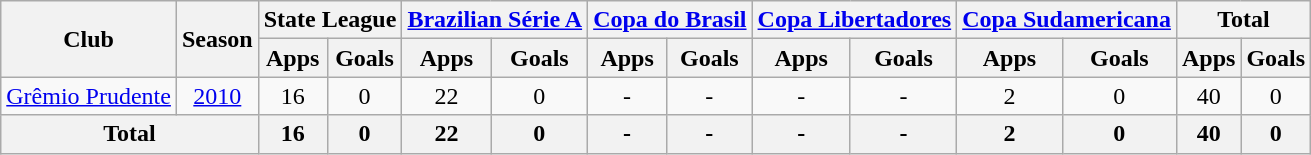<table class="wikitable" style="text-align: center;">
<tr>
<th rowspan="2">Club</th>
<th rowspan="2">Season</th>
<th colspan="2">State League</th>
<th colspan="2"><a href='#'>Brazilian Série A</a></th>
<th colspan="2"><a href='#'>Copa do Brasil</a></th>
<th colspan="2"><a href='#'>Copa Libertadores</a></th>
<th colspan="2"><a href='#'>Copa Sudamericana</a></th>
<th colspan="2">Total</th>
</tr>
<tr>
<th>Apps</th>
<th>Goals</th>
<th>Apps</th>
<th>Goals</th>
<th>Apps</th>
<th>Goals</th>
<th>Apps</th>
<th>Goals</th>
<th>Apps</th>
<th>Goals</th>
<th>Apps</th>
<th>Goals</th>
</tr>
<tr>
<td rowspan="1" valign="center"><a href='#'>Grêmio Prudente</a></td>
<td><a href='#'>2010</a></td>
<td>16</td>
<td>0</td>
<td>22</td>
<td>0</td>
<td>-</td>
<td>-</td>
<td>-</td>
<td>-</td>
<td>2</td>
<td>0</td>
<td>40</td>
<td>0</td>
</tr>
<tr>
<th colspan="2"><strong>Total</strong></th>
<th>16</th>
<th>0</th>
<th>22</th>
<th>0</th>
<th>-</th>
<th>-</th>
<th>-</th>
<th>-</th>
<th>2</th>
<th>0</th>
<th>40</th>
<th>0</th>
</tr>
</table>
